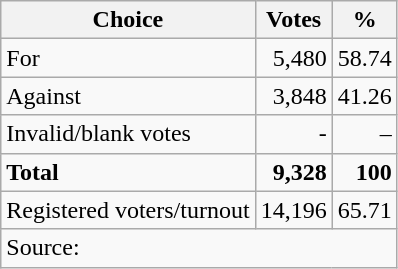<table class=wikitable style=text-align:right>
<tr>
<th>Choice</th>
<th>Votes</th>
<th>%</th>
</tr>
<tr>
<td align=left>For</td>
<td>5,480</td>
<td>58.74</td>
</tr>
<tr>
<td align=left>Against</td>
<td>3,848</td>
<td>41.26</td>
</tr>
<tr>
<td align=left>Invalid/blank votes</td>
<td>-</td>
<td>–</td>
</tr>
<tr>
<td align=left><strong>Total</strong></td>
<td><strong>9,328</strong></td>
<td><strong>100</strong></td>
</tr>
<tr>
<td align=left>Registered voters/turnout</td>
<td>14,196</td>
<td>65.71</td>
</tr>
<tr>
<td colspan=3 align=left>Source: </td>
</tr>
</table>
